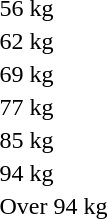<table>
<tr>
<td>56 kg</td>
<td></td>
<td></td>
<td></td>
</tr>
<tr>
<td>62 kg</td>
<td></td>
<td></td>
<td></td>
</tr>
<tr>
<td>69 kg</td>
<td></td>
<td></td>
<td></td>
</tr>
<tr>
<td>77 kg</td>
<td></td>
<td></td>
<td></td>
</tr>
<tr>
<td>85 kg</td>
<td></td>
<td></td>
<td></td>
</tr>
<tr>
<td>94 kg</td>
<td></td>
<td></td>
<td></td>
</tr>
<tr>
<td>Over 94 kg</td>
<td></td>
<td></td>
<td></td>
</tr>
</table>
